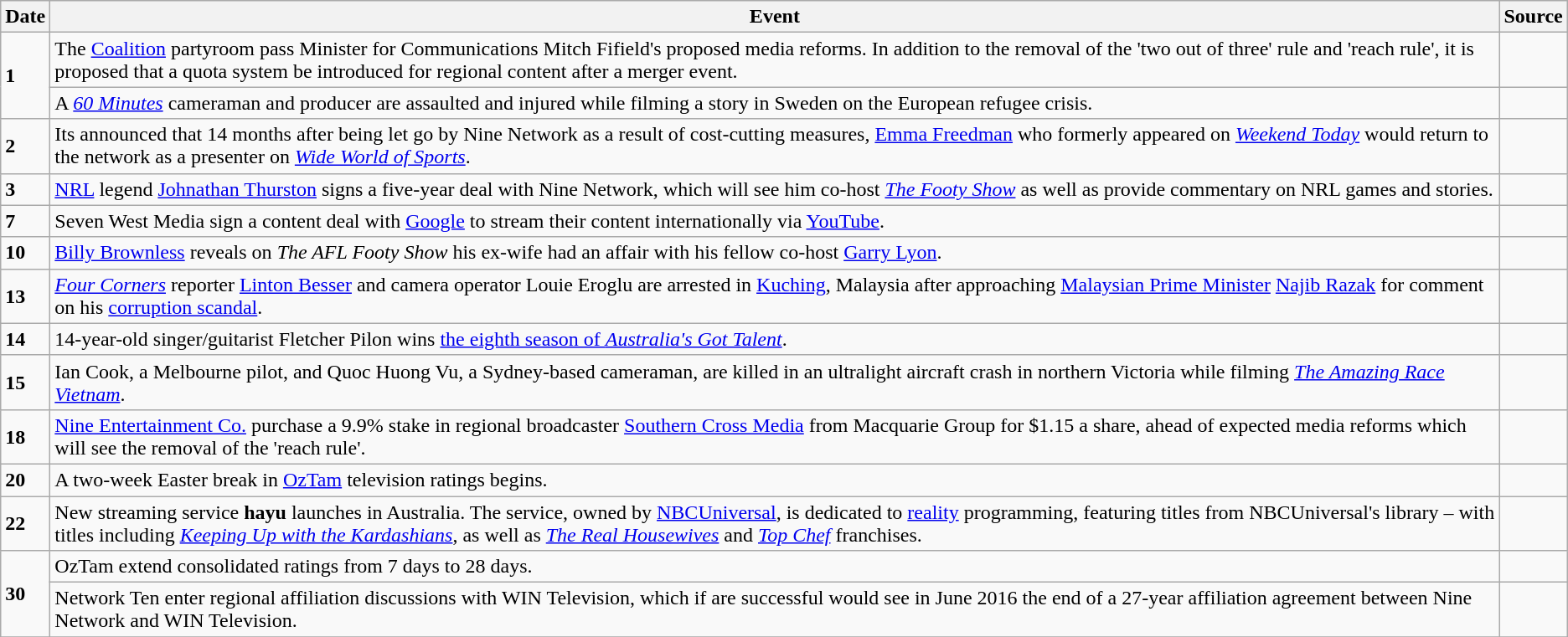<table class="wikitable">
<tr>
<th>Date</th>
<th>Event</th>
<th>Source</th>
</tr>
<tr>
<td rowspan="2"><strong>1</strong></td>
<td>The <a href='#'>Coalition</a> partyroom pass Minister for Communications Mitch Fifield's proposed media reforms. In addition to the removal of the 'two out of three' rule and 'reach rule', it is proposed that a quota system be introduced for regional content after a merger event.</td>
<td></td>
</tr>
<tr>
<td>A <em><a href='#'>60 Minutes</a></em> cameraman and producer are assaulted and injured while filming a story in Sweden on the European refugee crisis.</td>
<td></td>
</tr>
<tr>
<td><strong>2</strong></td>
<td>Its announced that 14 months after being let go by Nine Network as a result of cost-cutting measures, <a href='#'>Emma Freedman</a> who formerly appeared on <em><a href='#'>Weekend Today</a></em> would return to the network as a presenter on <em><a href='#'>Wide World of Sports</a></em>.</td>
<td></td>
</tr>
<tr>
<td><strong>3</strong></td>
<td><a href='#'>NRL</a> legend <a href='#'>Johnathan Thurston</a> signs a five-year deal with Nine Network, which will see him co-host <em><a href='#'>The Footy Show</a></em> as well as provide commentary on NRL games and stories.</td>
<td></td>
</tr>
<tr>
<td><strong>7</strong></td>
<td>Seven West Media sign a content deal with <a href='#'>Google</a> to stream their content internationally via <a href='#'>YouTube</a>.</td>
<td></td>
</tr>
<tr>
<td><strong>10</strong></td>
<td><a href='#'>Billy Brownless</a> reveals on <em>The AFL Footy Show</em> his ex-wife had an affair with his fellow co-host <a href='#'>Garry Lyon</a>.</td>
<td></td>
</tr>
<tr>
<td><strong>13</strong></td>
<td><em><a href='#'>Four Corners</a></em> reporter <a href='#'>Linton Besser</a> and camera operator Louie Eroglu are arrested in <a href='#'>Kuching</a>, Malaysia after approaching <a href='#'>Malaysian Prime Minister</a> <a href='#'>Najib Razak</a> for comment on his <a href='#'>corruption scandal</a>.</td>
<td></td>
</tr>
<tr>
<td><strong>14</strong></td>
<td>14-year-old singer/guitarist Fletcher Pilon wins <a href='#'>the eighth season of <em>Australia's Got Talent</em></a>.</td>
<td></td>
</tr>
<tr>
<td><strong>15</strong></td>
<td>Ian Cook, a Melbourne pilot, and Quoc Huong Vu, a Sydney-based cameraman, are killed in an ultralight aircraft crash in northern Victoria while filming <em><a href='#'>The Amazing Race Vietnam</a></em>.</td>
<td></td>
</tr>
<tr>
<td><strong>18</strong></td>
<td><a href='#'>Nine Entertainment Co.</a> purchase a 9.9% stake in regional broadcaster <a href='#'>Southern Cross Media</a> from Macquarie Group for $1.15 a share, ahead of expected media reforms which will see the removal of the 'reach rule'.</td>
<td></td>
</tr>
<tr>
<td><strong>20</strong></td>
<td>A two-week Easter break in <a href='#'>OzTam</a> television ratings begins.</td>
<td></td>
</tr>
<tr>
<td><strong>22</strong></td>
<td>New streaming service <strong>hayu</strong> launches in Australia. The service, owned by <a href='#'>NBCUniversal</a>, is dedicated to <a href='#'>reality</a> programming, featuring titles from NBCUniversal's library – with titles including <em><a href='#'>Keeping Up with the Kardashians</a></em>, as well as <em><a href='#'>The Real Housewives</a></em> and <em><a href='#'>Top Chef</a></em> franchises.</td>
<td></td>
</tr>
<tr>
<td rowspan="2"><strong>30</strong></td>
<td>OzTam extend consolidated ratings from 7 days to 28 days.</td>
<td></td>
</tr>
<tr>
<td>Network Ten enter regional affiliation discussions with WIN Television, which if are successful would see in June 2016 the end of a 27-year affiliation agreement between Nine Network and WIN Television.</td>
<td></td>
</tr>
<tr>
</tr>
</table>
